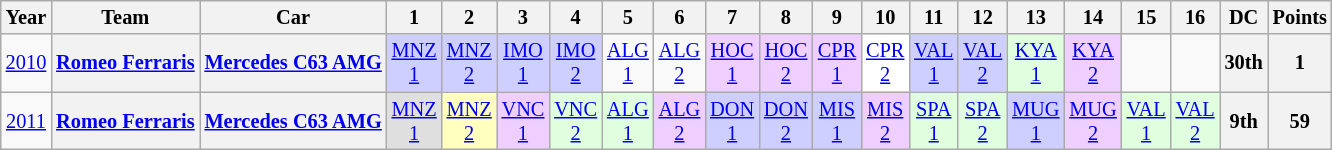<table class="wikitable" style="text-align:center; font-size:85%">
<tr>
<th>Year</th>
<th>Team</th>
<th>Car</th>
<th>1</th>
<th>2</th>
<th>3</th>
<th>4</th>
<th>5</th>
<th>6</th>
<th>7</th>
<th>8</th>
<th>9</th>
<th>10</th>
<th>11</th>
<th>12</th>
<th>13</th>
<th>14</th>
<th>15</th>
<th>16</th>
<th>DC</th>
<th>Points</th>
</tr>
<tr>
<td><a href='#'>2010</a></td>
<th nowrap><a href='#'>Romeo Ferraris</a></th>
<th nowrap><a href='#'>Mercedes C63 AMG</a></th>
<td style="background:#CFCFFF;"><a href='#'>MNZ<br>1</a><br></td>
<td style="background:#CFCFFF;"><a href='#'>MNZ<br>2</a><br></td>
<td style="background:#CFCFFF;"><a href='#'>IMO<br>1</a><br></td>
<td style="background:#CFCFFF;"><a href='#'>IMO<br>2</a><br></td>
<td><a href='#'>ALG<br>1</a></td>
<td><a href='#'>ALG<br>2</a></td>
<td style="background:#EFCFFF;"><a href='#'>HOC<br>1</a><br></td>
<td style="background:#EFCFFF;"><a href='#'>HOC<br>2</a><br></td>
<td style="background:#EFCFFF;"><a href='#'>CPR<br>1</a><br></td>
<td style="background:#FFFFFF;"><a href='#'>CPR<br>2</a><br></td>
<td style="background:#CFCFFF;"><a href='#'>VAL<br>1</a><br></td>
<td style="background:#CFCFFF;"><a href='#'>VAL<br>2</a><br></td>
<td style="background:#DFFFDF;"><a href='#'>KYA<br>1</a><br></td>
<td style="background:#EFCFFF;"><a href='#'>KYA<br>2</a><br></td>
<td></td>
<td></td>
<th>30th</th>
<th>1</th>
</tr>
<tr>
<td><a href='#'>2011</a></td>
<th nowrap><a href='#'>Romeo Ferraris</a></th>
<th nowrap><a href='#'>Mercedes C63 AMG</a></th>
<td style="background:#DFDFDF;"><a href='#'>MNZ<br>1</a><br></td>
<td style="background:#FFFFBF;"><a href='#'>MNZ<br>2</a><br></td>
<td style="background:#EFCFFF;"><a href='#'>VNC<br>1</a><br></td>
<td style="background:#DFFFDF;"><a href='#'>VNC<br>2</a><br></td>
<td style="background:#DFFFDF;"><a href='#'>ALG<br>1</a><br></td>
<td style="background:#EFCFFF;"><a href='#'>ALG<br>2</a><br></td>
<td style="background:#CFCFFF;"><a href='#'>DON<br>1</a><br></td>
<td style="background:#CFCFFF;"><a href='#'>DON<br>2</a><br></td>
<td style="background:#CFCFFF;"><a href='#'>MIS<br>1</a><br></td>
<td style="background:#EFCFFF;"><a href='#'>MIS<br>2</a><br></td>
<td style="background:#DFFFDF;"><a href='#'>SPA<br>1</a><br></td>
<td style="background:#DFFFDF;"><a href='#'>SPA<br>2</a><br></td>
<td style="background:#CFCFFF;"><a href='#'>MUG<br>1</a><br></td>
<td style="background:#EFCFFF;"><a href='#'>MUG<br>2</a><br></td>
<td style="background:#DFFFDF;"><a href='#'>VAL<br>1</a><br></td>
<td style="background:#DFFFDF;"><a href='#'>VAL<br>2</a><br></td>
<th>9th</th>
<th>59</th>
</tr>
</table>
